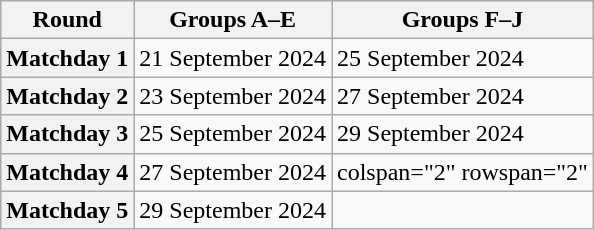<table class="wikitable">
<tr>
<th>Round</th>
<th>Groups A–E</th>
<th>Groups F–J</th>
</tr>
<tr>
<th>Matchday 1</th>
<td>21 September 2024</td>
<td>25 September 2024</td>
</tr>
<tr>
<th>Matchday 2</th>
<td>23 September 2024</td>
<td>27 September 2024</td>
</tr>
<tr>
<th>Matchday 3</th>
<td>25 September 2024</td>
<td>29 September 2024</td>
</tr>
<tr>
<th>Matchday 4</th>
<td>27 September 2024</td>
<td>colspan="2" rowspan="2"</td>
</tr>
<tr>
<th>Matchday 5</th>
<td>29 September 2024</td>
</tr>
</table>
